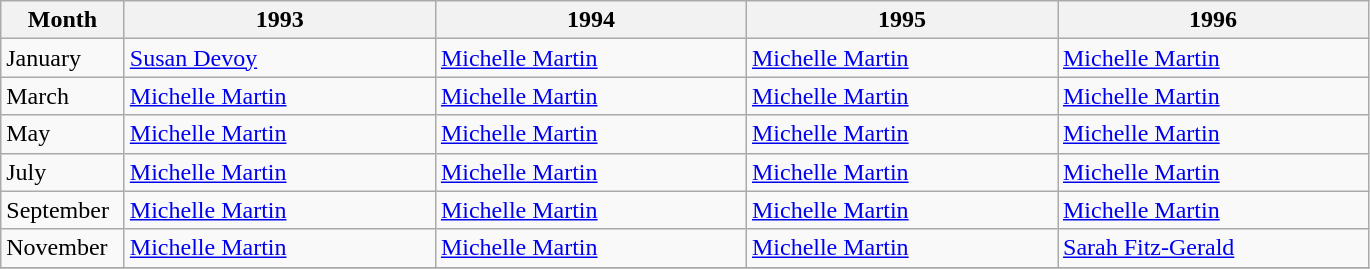<table class=wikitable>
<tr>
<th width="75">Month</th>
<th width="200px">1993</th>
<th width="200px">1994</th>
<th width="200px">1995</th>
<th width="200px">1996</th>
</tr>
<tr>
<td>January</td>
<td> <a href='#'>Susan Devoy</a></td>
<td> <a href='#'>Michelle Martin</a></td>
<td> <a href='#'>Michelle Martin</a></td>
<td> <a href='#'>Michelle Martin</a></td>
</tr>
<tr>
<td>March</td>
<td> <a href='#'>Michelle Martin</a></td>
<td> <a href='#'>Michelle Martin</a></td>
<td> <a href='#'>Michelle Martin</a></td>
<td> <a href='#'>Michelle Martin</a></td>
</tr>
<tr>
<td>May</td>
<td> <a href='#'>Michelle Martin</a></td>
<td> <a href='#'>Michelle Martin</a></td>
<td> <a href='#'>Michelle Martin</a></td>
<td> <a href='#'>Michelle Martin</a></td>
</tr>
<tr>
<td>July</td>
<td> <a href='#'>Michelle Martin</a></td>
<td> <a href='#'>Michelle Martin</a></td>
<td> <a href='#'>Michelle Martin</a></td>
<td> <a href='#'>Michelle Martin</a></td>
</tr>
<tr>
<td>September</td>
<td> <a href='#'>Michelle Martin</a></td>
<td> <a href='#'>Michelle Martin</a></td>
<td> <a href='#'>Michelle Martin</a></td>
<td> <a href='#'>Michelle Martin</a></td>
</tr>
<tr>
<td>November</td>
<td> <a href='#'>Michelle Martin</a></td>
<td> <a href='#'>Michelle Martin</a></td>
<td> <a href='#'>Michelle Martin</a></td>
<td> <a href='#'>Sarah Fitz-Gerald</a></td>
</tr>
<tr>
</tr>
</table>
